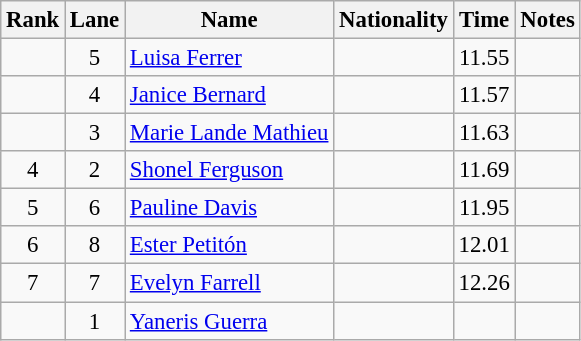<table class="wikitable sortable" style="text-align:center;font-size:95%">
<tr>
<th>Rank</th>
<th>Lane</th>
<th>Name</th>
<th>Nationality</th>
<th>Time</th>
<th>Notes</th>
</tr>
<tr>
<td></td>
<td>5</td>
<td align=left><a href='#'>Luisa Ferrer</a></td>
<td align=left></td>
<td>11.55</td>
<td></td>
</tr>
<tr>
<td></td>
<td>4</td>
<td align=left><a href='#'>Janice Bernard</a></td>
<td align=left></td>
<td>11.57</td>
<td></td>
</tr>
<tr>
<td></td>
<td>3</td>
<td align=left><a href='#'>Marie Lande Mathieu</a></td>
<td align=left></td>
<td>11.63</td>
<td></td>
</tr>
<tr>
<td>4</td>
<td>2</td>
<td align=left><a href='#'>Shonel Ferguson</a></td>
<td align=left></td>
<td>11.69</td>
<td></td>
</tr>
<tr>
<td>5</td>
<td>6</td>
<td align=left><a href='#'>Pauline Davis</a></td>
<td align=left></td>
<td>11.95</td>
<td></td>
</tr>
<tr>
<td>6</td>
<td>8</td>
<td align=left><a href='#'>Ester Petitón</a></td>
<td align=left></td>
<td>12.01</td>
<td></td>
</tr>
<tr>
<td>7</td>
<td>7</td>
<td align=left><a href='#'>Evelyn Farrell</a></td>
<td align=left></td>
<td>12.26</td>
<td></td>
</tr>
<tr>
<td></td>
<td>1</td>
<td align=left><a href='#'>Yaneris Guerra</a></td>
<td align=left></td>
<td></td>
<td></td>
</tr>
</table>
